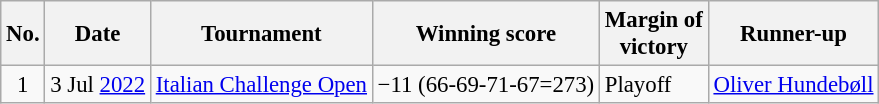<table class="wikitable" style="font-size:95%;">
<tr>
<th>No.</th>
<th>Date</th>
<th>Tournament</th>
<th>Winning score</th>
<th>Margin of<br>victory</th>
<th>Runner-up</th>
</tr>
<tr>
<td align=center>1</td>
<td align=right>3 Jul <a href='#'>2022</a></td>
<td><a href='#'>Italian Challenge Open</a></td>
<td>−11 (66-69-71-67=273)</td>
<td>Playoff</td>
<td> <a href='#'>Oliver Hundebøll</a></td>
</tr>
</table>
